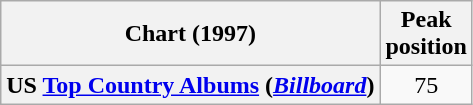<table class="wikitable sortable plainrowheaders" style="text-align:center;">
<tr>
<th scope="col">Chart (1997)</th>
<th scope="col">Peak<br>position</th>
</tr>
<tr>
<th scope="row">US <a href='#'>Top Country Albums</a> (<em><a href='#'>Billboard</a></em>)</th>
<td>75</td>
</tr>
</table>
